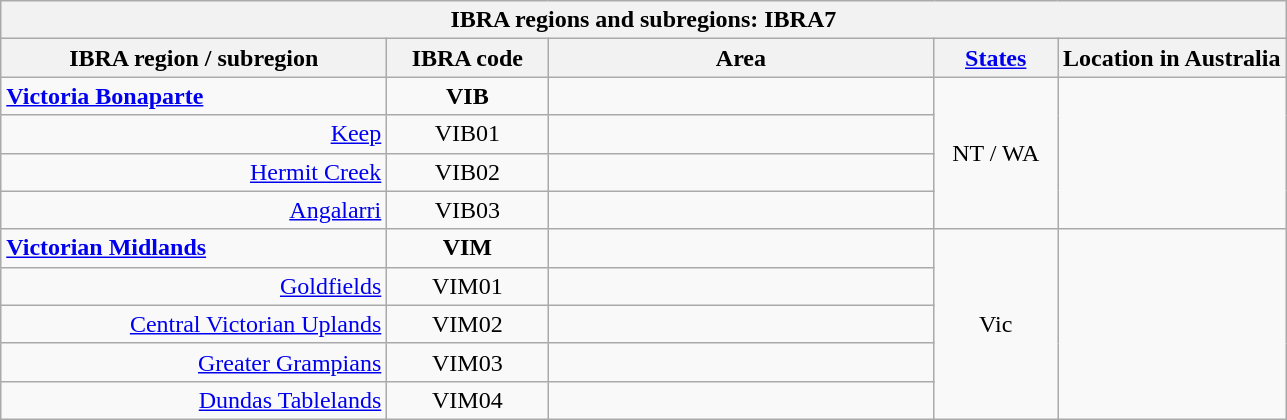<table class="wikitable sortable">
<tr>
<th rowwidth=100px colspan=5>IBRA regions and subregions: IBRA7</th>
</tr>
<tr>
<th scope="col" style="width:250px;">IBRA region / subregion</th>
<th scope="col" style="width:100px;">IBRA code</th>
<th scope="col" style="width:250px;">Area</th>
<th scope="col" style="width:75px;"><a href='#'>States</a></th>
<th>Location in Australia</th>
</tr>
<tr>
<td><strong><a href='#'>Victoria Bonaparte</a></strong></td>
<td style="text-align:center;"><strong>VIB</strong></td>
<td align="right"><strong></strong></td>
<td style="text-align:center;" rowspan="4">NT / WA</td>
<td style="text-align:center;" rowspan="4"></td>
</tr>
<tr>
<td align="right"><a href='#'>Keep</a></td>
<td style="text-align:center;">VIB01</td>
<td align="right"></td>
</tr>
<tr>
<td align="right"><a href='#'>Hermit Creek</a></td>
<td style="text-align:center;">VIB02</td>
<td align="right"></td>
</tr>
<tr>
<td align="right"><a href='#'>Angalarri</a></td>
<td style="text-align:center;">VIB03</td>
<td align="right"></td>
</tr>
<tr>
<td><strong><a href='#'>Victorian Midlands</a></strong></td>
<td style="text-align:center;"><strong>VIM</strong></td>
<td align="right"><strong></strong></td>
<td style="text-align:center;" rowspan="5">Vic</td>
<td style="text-align:center;" rowspan="5"></td>
</tr>
<tr>
<td align="right"><a href='#'>Goldfields</a></td>
<td style="text-align:center;">VIM01</td>
<td align="right"></td>
</tr>
<tr>
<td align="right"><a href='#'>Central Victorian Uplands</a></td>
<td style="text-align:center;">VIM02</td>
<td align="right"></td>
</tr>
<tr>
<td align="right"><a href='#'>Greater Grampians</a></td>
<td style="text-align:center;">VIM03</td>
<td align="right"></td>
</tr>
<tr>
<td align="right"><a href='#'>Dundas Tablelands</a></td>
<td style="text-align:center;">VIM04</td>
<td align="right"></td>
</tr>
</table>
